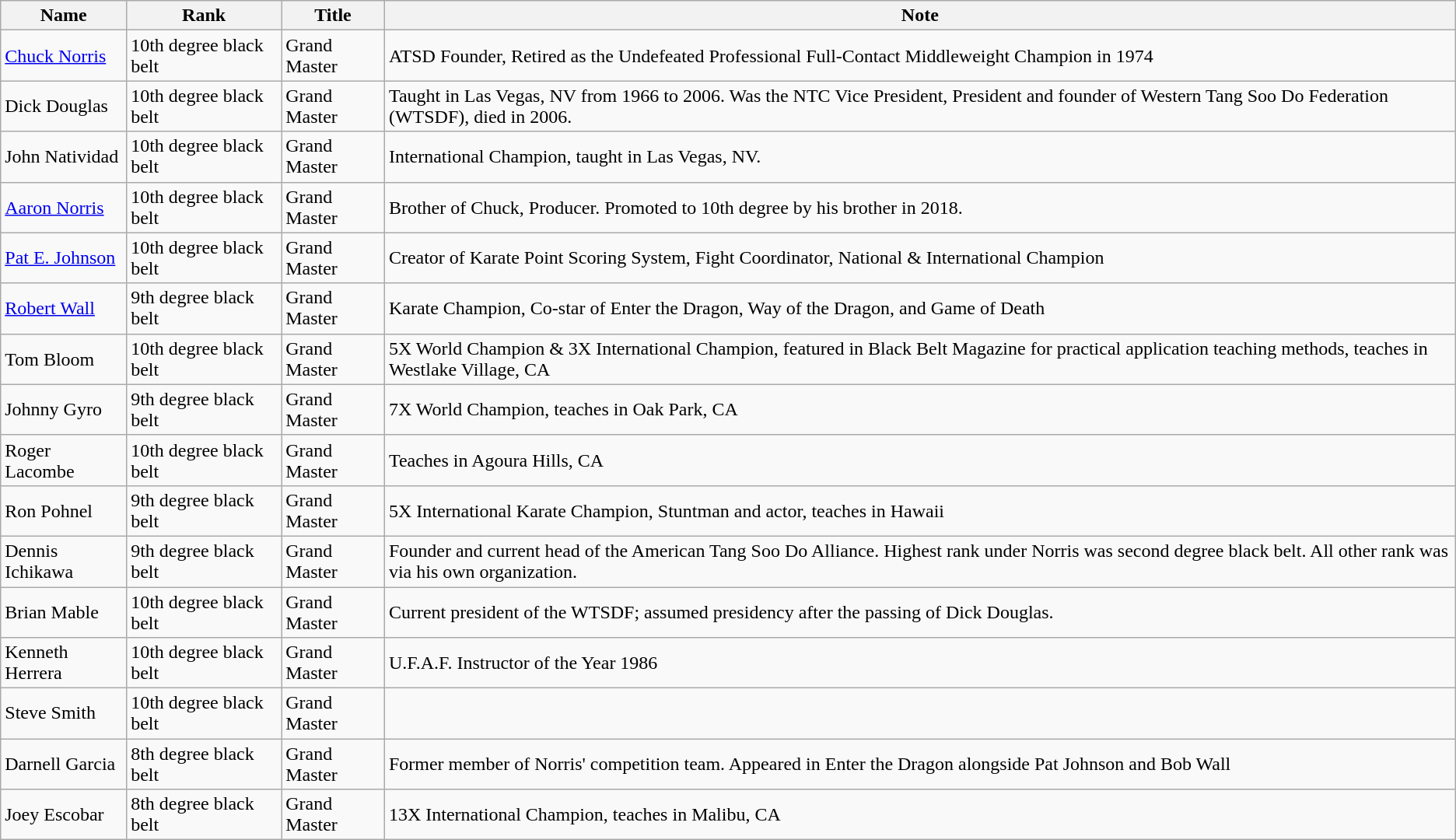<table class="wikitable">
<tr>
<th>Name</th>
<th>Rank</th>
<th>Title</th>
<th>Note</th>
</tr>
<tr>
<td><a href='#'>Chuck Norris</a></td>
<td>10th degree black belt</td>
<td>Grand Master</td>
<td>ATSD Founder, Retired as the Undefeated Professional Full-Contact Middleweight Champion in 1974</td>
</tr>
<tr>
<td>Dick Douglas</td>
<td>10th degree black belt</td>
<td>Grand Master</td>
<td>Taught in Las Vegas, NV from 1966 to 2006. Was the NTC Vice President, President and founder of Western Tang Soo Do Federation (WTSDF), died in 2006.</td>
</tr>
<tr>
<td>John Natividad</td>
<td>10th degree black belt</td>
<td>Grand Master</td>
<td>International Champion, taught in Las Vegas, NV.</td>
</tr>
<tr>
<td><a href='#'>Aaron Norris</a></td>
<td>10th degree black belt</td>
<td>Grand Master</td>
<td>Brother of Chuck, Producer. Promoted to 10th degree by his brother in 2018.</td>
</tr>
<tr>
<td><a href='#'>Pat E. Johnson</a></td>
<td>10th degree black belt</td>
<td>Grand Master</td>
<td>Creator of Karate Point Scoring System, Fight Coordinator, National & International Champion</td>
</tr>
<tr>
<td><a href='#'>Robert Wall</a></td>
<td>9th degree black belt</td>
<td>Grand Master</td>
<td>Karate Champion, Co-star of Enter the Dragon, Way of the Dragon, and Game of Death</td>
</tr>
<tr>
<td>Tom Bloom</td>
<td>10th degree black belt</td>
<td>Grand Master</td>
<td>5X World Champion & 3X International Champion, featured in Black Belt Magazine for practical application teaching methods, teaches in Westlake Village, CA</td>
</tr>
<tr>
<td>Johnny Gyro</td>
<td>9th degree black belt</td>
<td>Grand Master</td>
<td>7X World Champion, teaches in Oak Park, CA</td>
</tr>
<tr>
<td>Roger Lacombe</td>
<td>10th degree black belt</td>
<td>Grand Master</td>
<td>Teaches in Agoura Hills, CA</td>
</tr>
<tr>
<td>Ron Pohnel</td>
<td>9th degree black belt</td>
<td>Grand Master</td>
<td>5X International Karate Champion, Stuntman and actor, teaches in Hawaii</td>
</tr>
<tr>
<td>Dennis Ichikawa</td>
<td>9th degree black belt</td>
<td>Grand Master</td>
<td>Founder and current head of the American Tang Soo Do Alliance. Highest rank under Norris was second degree black belt. All other rank was via his own organization.</td>
</tr>
<tr>
<td>Brian Mable</td>
<td>10th degree black belt</td>
<td>Grand Master</td>
<td>Current president of the WTSDF; assumed presidency after the passing of Dick Douglas.</td>
</tr>
<tr>
<td>Kenneth Herrera</td>
<td>10th degree black belt</td>
<td>Grand Master</td>
<td>U.F.A.F. Instructor of the Year 1986</td>
</tr>
<tr>
<td>Steve Smith</td>
<td>10th degree black belt</td>
<td>Grand Master</td>
</tr>
<tr>
<td>Darnell Garcia</td>
<td>8th degree black belt</td>
<td>Grand Master</td>
<td>Former member of Norris' competition team. Appeared in Enter the Dragon alongside Pat Johnson and Bob Wall</td>
</tr>
<tr>
<td>Joey Escobar</td>
<td>8th degree black belt</td>
<td>Grand Master</td>
<td>13X International Champion, teaches in Malibu, CA</td>
</tr>
</table>
